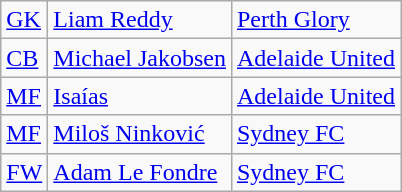<table class="wikitable">
<tr>
<td><a href='#'>GK</a></td>
<td> <a href='#'>Liam Reddy</a></td>
<td><a href='#'>Perth Glory</a></td>
</tr>
<tr>
<td><a href='#'>CB</a></td>
<td> <a href='#'>Michael Jakobsen</a></td>
<td><a href='#'>Adelaide United</a></td>
</tr>
<tr>
<td><a href='#'>MF</a></td>
<td> <a href='#'>Isaías</a></td>
<td><a href='#'>Adelaide United</a></td>
</tr>
<tr>
<td><a href='#'>MF</a></td>
<td> <a href='#'>Miloš Ninković</a></td>
<td><a href='#'>Sydney FC</a></td>
</tr>
<tr>
<td><a href='#'>FW</a></td>
<td> <a href='#'>Adam Le Fondre</a></td>
<td><a href='#'>Sydney FC</a></td>
</tr>
</table>
